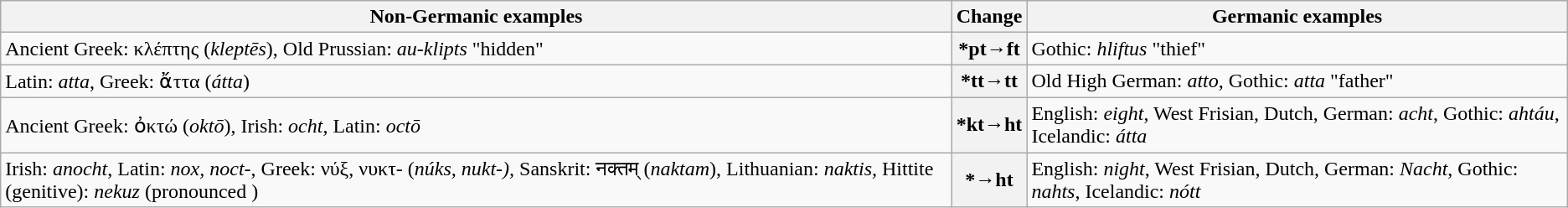<table class="wikitable">
<tr>
<th>Non-Germanic examples</th>
<th>Change</th>
<th>Germanic examples</th>
</tr>
<tr>
<td>Ancient Greek: κλέπτης (<em>kleptēs</em>), Old Prussian: <em>au-klipts</em> "hidden"</td>
<th>*pt→ft</th>
<td>Gothic: <em>hliftus</em> "thief"</td>
</tr>
<tr>
<td>Latin: <em>atta</em>, Greek: ἄττα (<em>átta</em>)</td>
<th>*tt→tt</th>
<td>Old High German: <em>atto</em>, Gothic: <em>atta</em> "father"</td>
</tr>
<tr>
<td>Ancient Greek: ὀκτώ (<em>oktō</em>), Irish: <em>ocht</em>, Latin: <em>octō</em> </td>
<th>*kt→ht</th>
<td>English: <em>eight</em>, West Frisian, Dutch, German: <em>acht</em>, Gothic: <em>ahtáu</em>, Icelandic: <em>átta</em></td>
</tr>
<tr>
<td>Irish: <em>anocht</em>, Latin: <em>nox, noct-</em>, Greek: νύξ, νυκτ- (<em>núks, nukt-),</em> Sanskrit: नक्तम् (<em>naktam</em>), Lithuanian: <em>naktis,</em> Hittite (genitive): <em>nekuz</em> (pronounced <em></em>) </td>
<th>*→ht</th>
<td>English: <em>night</em>, West Frisian, Dutch, German: <em>Nacht</em>, Gothic: <em>nahts</em>, Icelandic: <em>nótt</em></td>
</tr>
</table>
